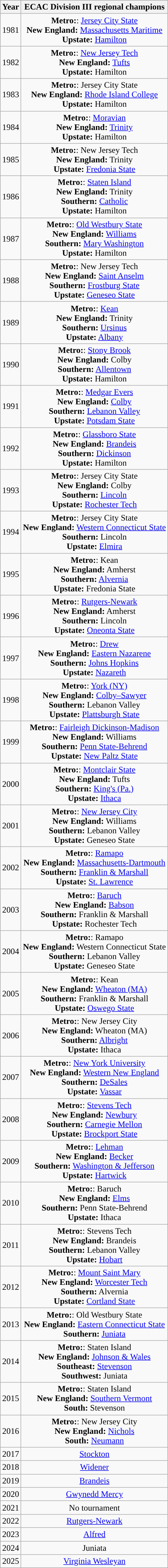<table class="wikitable" style="text-align:center">
<tr bgcolor="#CCCCCC">
<th>Year</th>
<th>ECAC Division III regional champions</th>
</tr>
<tr>
<td>1981</td>
<td><strong>Metro:</strong>: <a href='#'>Jersey City State</a><br><strong>New England:</strong> <a href='#'>Massachusetts Maritime</a><br><strong>Upstate:</strong> <a href='#'>Hamilton</a></td>
</tr>
<tr>
<td>1982</td>
<td><strong>Metro:</strong>: <a href='#'>New Jersey Tech</a><br><strong>New England:</strong> <a href='#'>Tufts</a><br><strong>Upstate:</strong> Hamilton</td>
</tr>
<tr>
<td>1983</td>
<td><strong>Metro:</strong>: Jersey City State<br><strong>New England:</strong> <a href='#'>Rhode Island College</a><br><strong>Upstate:</strong> Hamilton</td>
</tr>
<tr>
<td>1984</td>
<td><strong>Metro:</strong>: <a href='#'>Moravian</a><br><strong>New England:</strong> <a href='#'>Trinity</a><br><strong>Upstate:</strong> Hamilton</td>
</tr>
<tr>
<td>1985</td>
<td><strong>Metro:</strong>: New Jersey Tech<br><strong>New England:</strong> Trinity<br><strong>Upstate:</strong> <a href='#'>Fredonia State</a></td>
</tr>
<tr>
<td>1986</td>
<td><strong>Metro:</strong>: <a href='#'>Staten Island</a><br><strong>New England:</strong> Trinity<br><strong>Southern:</strong> <a href='#'>Catholic</a><br><strong>Upstate:</strong> Hamilton</td>
</tr>
<tr>
<td>1987</td>
<td><strong>Metro:</strong>: <a href='#'>Old Westbury State</a><br><strong>New England:</strong> <a href='#'>Williams</a><br><strong>Southern:</strong> <a href='#'>Mary Washington</a><br><strong>Upstate:</strong> Hamilton</td>
</tr>
<tr>
<td>1988</td>
<td><strong>Metro:</strong>: New Jersey Tech<br><strong>New England:</strong> <a href='#'>Saint Anselm</a><br><strong>Southern:</strong> <a href='#'>Frostburg State</a><br><strong>Upstate:</strong> <a href='#'>Geneseo State</a></td>
</tr>
<tr>
<td>1989</td>
<td><strong>Metro:</strong>: <a href='#'>Kean</a><br><strong>New England:</strong> Trinity<br><strong>Southern:</strong> <a href='#'>Ursinus</a><br><strong>Upstate:</strong> <a href='#'>Albany</a></td>
</tr>
<tr>
<td>1990</td>
<td><strong>Metro:</strong>: <a href='#'>Stony Brook</a><br><strong>New England:</strong> Colby<br><strong>Southern:</strong> <a href='#'>Allentown</a><br><strong>Upstate:</strong> Hamilton</td>
</tr>
<tr>
<td>1991</td>
<td><strong>Metro:</strong>: <a href='#'>Medgar Evers</a><br><strong>New England:</strong> <a href='#'>Colby</a><br><strong>Southern:</strong> <a href='#'>Lebanon Valley</a><br><strong>Upstate:</strong> <a href='#'>Potsdam State</a></td>
</tr>
<tr>
<td>1992</td>
<td><strong>Metro:</strong>: <a href='#'>Glassboro State</a><br><strong>New England:</strong> <a href='#'>Brandeis</a><br><strong>Southern:</strong> <a href='#'>Dickinson</a><br><strong>Upstate:</strong> Hamilton</td>
</tr>
<tr>
<td>1993</td>
<td><strong>Metro:</strong>: Jersey City State<br><strong>New England:</strong> Colby<br><strong>Southern:</strong> <a href='#'>Lincoln</a><br><strong>Upstate:</strong> <a href='#'>Rochester Tech</a></td>
</tr>
<tr>
<td>1994</td>
<td><strong>Metro:</strong>: Jersey City State<br><strong>New England:</strong> <a href='#'>Western Connecticut State</a><br><strong>Southern:</strong> Lincoln<br><strong>Upstate:</strong> <a href='#'>Elmira</a></td>
</tr>
<tr>
<td>1995</td>
<td><strong>Metro:</strong>: Kean<br><strong>New England:</strong> Amherst<br><strong>Southern:</strong> <a href='#'>Alvernia</a><br><strong>Upstate:</strong> Fredonia State</td>
</tr>
<tr>
<td>1996</td>
<td><strong>Metro:</strong>: <a href='#'>Rutgers-Newark</a><br><strong>New England:</strong> Amherst<br><strong>Southern:</strong> Lincoln<br><strong>Upstate:</strong> <a href='#'>Oneonta State</a></td>
</tr>
<tr>
<td>1997</td>
<td><strong>Metro:</strong>: <a href='#'>Drew</a><br><strong>New England:</strong> <a href='#'>Eastern Nazarene</a><br><strong>Southern:</strong> <a href='#'>Johns Hopkins</a><br><strong>Upstate:</strong> <a href='#'>Nazareth</a></td>
</tr>
<tr>
<td>1998</td>
<td><strong>Metro:</strong>: <a href='#'>York (NY)</a><br><strong>New England:</strong> <a href='#'>Colby–Sawyer</a><br><strong>Southern:</strong> Lebanon Valley<br><strong>Upstate:</strong> <a href='#'>Plattsburgh State</a></td>
</tr>
<tr>
<td>1999</td>
<td><strong>Metro:</strong>: <a href='#'>Fairleigh Dickinson-Madison</a><br><strong>New England:</strong> Williams<br><strong>Southern:</strong> <a href='#'>Penn State-Behrend</a><br><strong>Upstate:</strong> <a href='#'>New Paltz State</a></td>
</tr>
<tr>
<td>2000</td>
<td><strong>Metro:</strong>: <a href='#'>Montclair State</a><br><strong>New England:</strong> Tufts<br><strong>Southern:</strong> <a href='#'>King's (Pa.)</a><br><strong>Upstate:</strong> <a href='#'>Ithaca</a></td>
</tr>
<tr>
<td>2001</td>
<td><strong>Metro:</strong>: <a href='#'>New Jersey City</a><br><strong>New England:</strong> Williams<br><strong>Southern:</strong> Lebanon Valley<br><strong>Upstate:</strong> Geneseo State</td>
</tr>
<tr>
<td>2002</td>
<td><strong>Metro:</strong>: <a href='#'>Ramapo</a><br><strong>New England:</strong> <a href='#'>Massachusetts-Dartmouth</a><br><strong>Southern:</strong> <a href='#'>Franklin & Marshall</a><br><strong>Upstate:</strong> <a href='#'>St. Lawrence</a></td>
</tr>
<tr>
<td>2003</td>
<td><strong>Metro:</strong>: <a href='#'>Baruch</a><br><strong>New England:</strong> <a href='#'>Babson</a><br><strong>Southern:</strong> Franklin & Marshall<br><strong>Upstate:</strong> Rochester Tech</td>
</tr>
<tr>
<td>2004</td>
<td><strong>Metro:</strong>: Ramapo<br><strong>New England:</strong> Western Connecticut State<br><strong>Southern:</strong> Lebanon Valley<br><strong>Upstate:</strong> Geneseo State</td>
</tr>
<tr>
<td>2005</td>
<td><strong>Metro:</strong>: Kean<br><strong>New England:</strong> <a href='#'>Wheaton (MA)</a><br><strong>Southern:</strong> Franklin & Marshall<br><strong>Upstate:</strong> <a href='#'>Oswego State</a></td>
</tr>
<tr>
<td>2006</td>
<td><strong>Metro:</strong>: New Jersey City<br><strong>New England:</strong> Wheaton (MA)<br><strong>Southern:</strong> <a href='#'>Albright</a><br><strong>Upstate:</strong> Ithaca</td>
</tr>
<tr>
<td>2007</td>
<td><strong>Metro:</strong>: <a href='#'>New York University</a><br><strong>New England:</strong> <a href='#'>Western New England</a><br><strong>Southern:</strong> <a href='#'>DeSales</a><br><strong>Upstate:</strong> <a href='#'>Vassar</a></td>
</tr>
<tr>
<td>2008</td>
<td><strong>Metro:</strong>: <a href='#'>Stevens Tech</a><br><strong>New England:</strong> <a href='#'>Newbury</a><br><strong>Southern:</strong> <a href='#'>Carnegie Mellon</a><br><strong>Upstate:</strong> <a href='#'>Brockport State</a></td>
</tr>
<tr>
<td>2009</td>
<td><strong>Metro:</strong>: <a href='#'>Lehman</a><br><strong>New England:</strong> <a href='#'>Becker</a><br><strong>Southern:</strong> <a href='#'>Washington & Jefferson</a><br><strong>Upstate:</strong> <a href='#'>Hartwick</a></td>
</tr>
<tr>
<td>2010</td>
<td><strong>Metro:</strong>: Baruch<br><strong>New England:</strong> <a href='#'>Elms</a><br><strong>Southern:</strong> Penn State-Behrend<br><strong>Upstate:</strong> Ithaca</td>
</tr>
<tr>
<td>2011</td>
<td><strong>Metro:</strong>: Stevens Tech<br><strong>New England:</strong> Brandeis<br><strong>Southern:</strong> Lebanon Valley<br><strong>Upstate:</strong> <a href='#'>Hobart</a></td>
</tr>
<tr>
<td>2012</td>
<td><strong>Metro:</strong>: <a href='#'>Mount Saint Mary</a><br><strong>New England:</strong> <a href='#'>Worcester Tech</a><br><strong>Southern:</strong> Alvernia<br><strong>Upstate:</strong> <a href='#'>Cortland State</a></td>
</tr>
<tr>
<td>2013</td>
<td><strong>Metro:</strong>: Old Westbury State<br><strong>New England:</strong> <a href='#'>Eastern Connecticut State</a><br><strong>Southern:</strong> <a href='#'>Juniata</a></td>
</tr>
<tr>
<td>2014</td>
<td><strong>Metro:</strong>: Staten Island<br><strong>New England:</strong> <a href='#'>Johnson & Wales</a><br><strong>Southeast:</strong> <a href='#'>Stevenson</a><br><strong>Southwest:</strong> Juniata</td>
</tr>
<tr>
<td>2015</td>
<td><strong>Metro:</strong>: Staten Island<br><strong>New England:</strong> <a href='#'>Southern Vermont</a><br><strong>South:</strong> Stevenson</td>
</tr>
<tr>
<td>2016</td>
<td><strong>Metro:</strong>: New Jersey City<br><strong>New England:</strong> <a href='#'>Nichols</a><br><strong>South:</strong> <a href='#'>Neumann</a></td>
</tr>
<tr>
<td>2017</td>
<td><a href='#'>Stockton</a></td>
</tr>
<tr>
<td>2018</td>
<td><a href='#'>Widener</a></td>
</tr>
<tr>
<td>2019</td>
<td><a href='#'>Brandeis</a></td>
</tr>
<tr>
<td>2020</td>
<td><a href='#'>Gwynedd Mercy</a></td>
</tr>
<tr>
<td>2021</td>
<td>No tournament</td>
</tr>
<tr>
<td>2022</td>
<td><a href='#'>Rutgers-Newark</a></td>
</tr>
<tr>
<td>2023</td>
<td><a href='#'>Alfred</a></td>
</tr>
<tr>
<td>2024</td>
<td>Juniata</td>
</tr>
<tr>
<td>2025</td>
<td><a href='#'>Virginia Wesleyan</a></td>
</tr>
</table>
